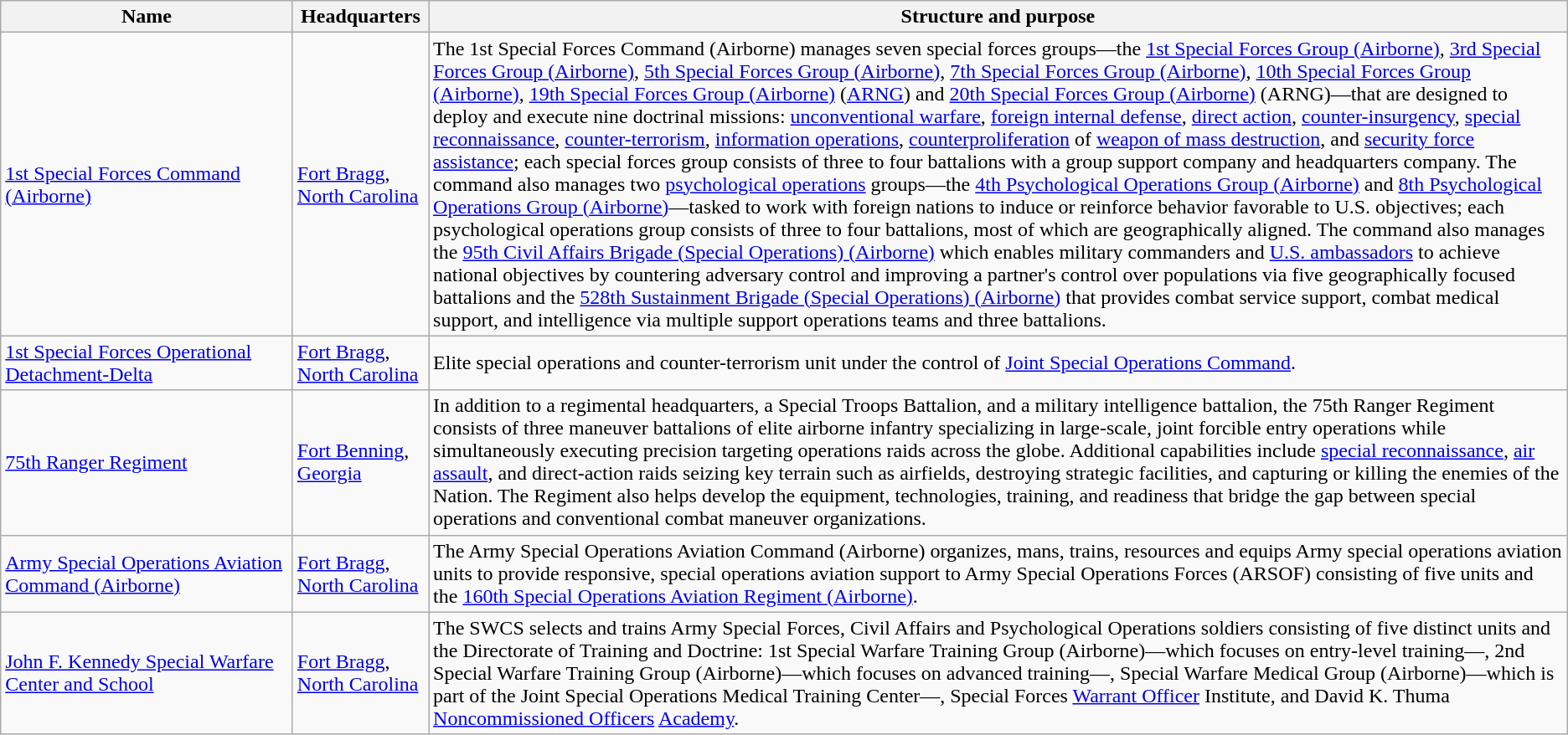<table class="wikitable">
<tr>
<th>Name</th>
<th>Headquarters</th>
<th>Structure and purpose</th>
</tr>
<tr>
<td width=225> <a href='#'>1st Special Forces Command (Airborne)</a></td>
<td><a href='#'>Fort Bragg</a>, <a href='#'>North Carolina</a></td>
<td>The  1st Special Forces Command (Airborne) manages seven special forces groups—the  <a href='#'>1st Special Forces Group (Airborne)</a>,  <a href='#'>3rd Special Forces Group (Airborne)</a>,  <a href='#'>5th Special Forces Group (Airborne)</a>,  <a href='#'>7th Special Forces Group (Airborne)</a>,  <a href='#'>10th Special Forces Group (Airborne)</a>,  <a href='#'>19th Special Forces Group (Airborne)</a> (<a href='#'>ARNG</a>) and <a href='#'>20th Special Forces Group (Airborne)</a> (ARNG)—that are designed to deploy and execute nine doctrinal missions: <a href='#'>unconventional warfare</a>, <a href='#'>foreign internal defense</a>, <a href='#'>direct action</a>, <a href='#'>counter-insurgency</a>, <a href='#'>special reconnaissance</a>, <a href='#'>counter-terrorism</a>, <a href='#'>information operations</a>, <a href='#'>counterproliferation</a> of <a href='#'>weapon of mass destruction</a>, and <a href='#'>security force assistance</a>; each special forces group consists of three to four battalions with a group support company and headquarters company.  The command also manages two <a href='#'>psychological operations</a> groups—the  <a href='#'>4th Psychological Operations Group (Airborne)</a> and  <a href='#'>8th Psychological Operations Group (Airborne)</a>—tasked to work with foreign nations to induce or reinforce behavior favorable to U.S. objectives; each psychological operations group consists of three to four battalions, most of which are geographically aligned.  The command also manages the  <a href='#'>95th Civil Affairs Brigade (Special Operations) (Airborne)</a> which enables military commanders and <a href='#'>U.S. ambassadors</a> to achieve national objectives by countering adversary control and improving a partner's control over populations via five geographically focused battalions and the  <a href='#'>528th Sustainment Brigade (Special Operations) (Airborne)</a> that provides combat service support, combat medical support, and intelligence via multiple support operations teams and three battalions.</td>
</tr>
<tr>
<td> <a href='#'>1st Special Forces Operational Detachment-Delta</a></td>
<td><a href='#'>Fort Bragg</a>, <a href='#'>North Carolina</a></td>
<td>Elite special operations and counter-terrorism unit under the control of  <a href='#'>Joint Special Operations Command</a>.</td>
</tr>
<tr>
<td> <a href='#'>75th Ranger Regiment</a></td>
<td><a href='#'>Fort Benning</a>, <a href='#'>Georgia</a></td>
<td>In addition to a regimental headquarters, a Special Troops Battalion, and a military intelligence battalion, the  75th Ranger Regiment consists of three maneuver battalions of elite airborne infantry specializing in large-scale, joint forcible entry operations while simultaneously executing precision targeting operations raids across the globe.  Additional capabilities include <a href='#'>special reconnaissance</a>, <a href='#'>air assault</a>, and direct-action raids seizing key terrain such as airfields, destroying strategic facilities, and capturing or killing the enemies of the Nation.  The Regiment also helps develop the equipment, technologies, training, and readiness that bridge the gap between special operations and conventional combat maneuver organizations.</td>
</tr>
<tr>
<td> <a href='#'>Army Special Operations Aviation Command (Airborne)</a></td>
<td><a href='#'>Fort Bragg</a>, <a href='#'>North Carolina</a></td>
<td>The  Army Special Operations Aviation Command (Airborne) organizes, mans, trains, resources and equips Army special operations aviation units to provide responsive, special operations aviation support to Army Special Operations Forces (ARSOF) consisting of five units and the  <a href='#'>160th Special Operations Aviation Regiment (Airborne)</a>.</td>
</tr>
<tr>
<td> <a href='#'>John F. Kennedy Special Warfare Center and School</a></td>
<td><a href='#'>Fort Bragg</a>, <a href='#'>North Carolina</a></td>
<td>The  SWCS selects and trains Army Special Forces, Civil Affairs and Psychological Operations soldiers consisting of five distinct units and the Directorate of Training and Doctrine:  1st Special Warfare Training Group (Airborne)—which focuses on entry-level training—,  2nd Special Warfare Training Group (Airborne)—which focuses on advanced training—,  Special Warfare Medical Group (Airborne)—which is part of the Joint Special Operations Medical Training Center—,  Special Forces <a href='#'>Warrant Officer</a> Institute, and  David K. Thuma <a href='#'>Noncommissioned Officers</a> <a href='#'>Academy</a>.</td>
</tr>
</table>
